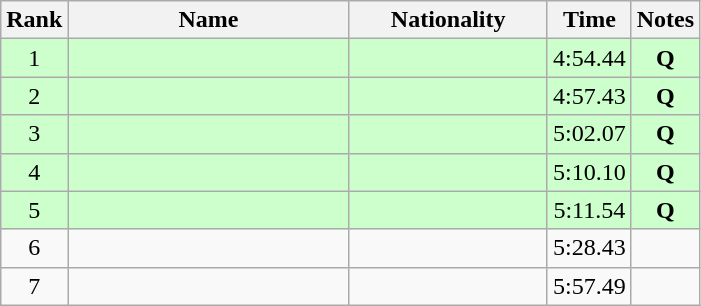<table class="wikitable sortable" style="text-align:center">
<tr>
<th>Rank</th>
<th style="width:180px">Name</th>
<th style="width:125px">Nationality</th>
<th>Time</th>
<th>Notes</th>
</tr>
<tr style="background:#cfc;">
<td>1</td>
<td style="text-align:left;"></td>
<td style="text-align:left;"></td>
<td>4:54.44</td>
<td><strong>Q</strong></td>
</tr>
<tr style="background:#cfc;">
<td>2</td>
<td style="text-align:left;"></td>
<td style="text-align:left;"></td>
<td>4:57.43</td>
<td><strong>Q</strong></td>
</tr>
<tr style="background:#cfc;">
<td>3</td>
<td style="text-align:left;"></td>
<td style="text-align:left;"></td>
<td>5:02.07</td>
<td><strong>Q</strong></td>
</tr>
<tr style="background:#cfc;">
<td>4</td>
<td style="text-align:left;"></td>
<td style="text-align:left;"></td>
<td>5:10.10</td>
<td><strong>Q</strong></td>
</tr>
<tr style="background:#cfc;">
<td>5</td>
<td style="text-align:left;"></td>
<td style="text-align:left;"></td>
<td>5:11.54</td>
<td><strong>Q</strong></td>
</tr>
<tr>
<td>6</td>
<td style="text-align:left;"></td>
<td style="text-align:left;"></td>
<td>5:28.43</td>
<td></td>
</tr>
<tr>
<td>7</td>
<td style="text-align:left;"></td>
<td style="text-align:left;"></td>
<td>5:57.49</td>
<td></td>
</tr>
</table>
